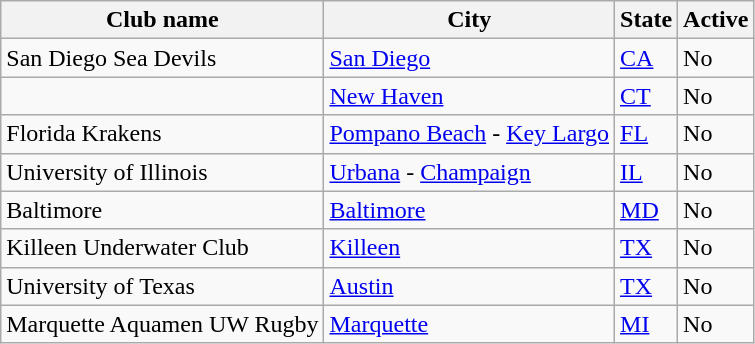<table class="wikitable">
<tr>
<th>Club name</th>
<th>City</th>
<th>State</th>
<th>Active</th>
</tr>
<tr>
<td>San Diego Sea Devils</td>
<td><a href='#'>San Diego</a></td>
<td><a href='#'>CA</a></td>
<td>No</td>
</tr>
<tr>
<td></td>
<td><a href='#'>New Haven</a></td>
<td><a href='#'>CT</a></td>
<td>No</td>
</tr>
<tr>
<td>Florida Krakens</td>
<td><a href='#'>Pompano Beach</a> - <a href='#'>Key Largo</a></td>
<td><a href='#'>FL</a></td>
<td>No</td>
</tr>
<tr>
<td>University of Illinois</td>
<td><a href='#'>Urbana</a> - <a href='#'>Champaign</a></td>
<td><a href='#'>IL</a></td>
<td>No</td>
</tr>
<tr>
<td>Baltimore</td>
<td><a href='#'>Baltimore</a></td>
<td><a href='#'>MD</a></td>
<td>No</td>
</tr>
<tr>
<td>Killeen Underwater Club</td>
<td><a href='#'>Killeen</a></td>
<td><a href='#'>TX</a></td>
<td>No</td>
</tr>
<tr>
<td>University of Texas</td>
<td><a href='#'>Austin</a></td>
<td><a href='#'>TX</a></td>
<td>No</td>
</tr>
<tr>
<td>Marquette Aquamen UW Rugby</td>
<td><a href='#'>Marquette</a></td>
<td><a href='#'>MI</a></td>
<td>No</td>
</tr>
</table>
